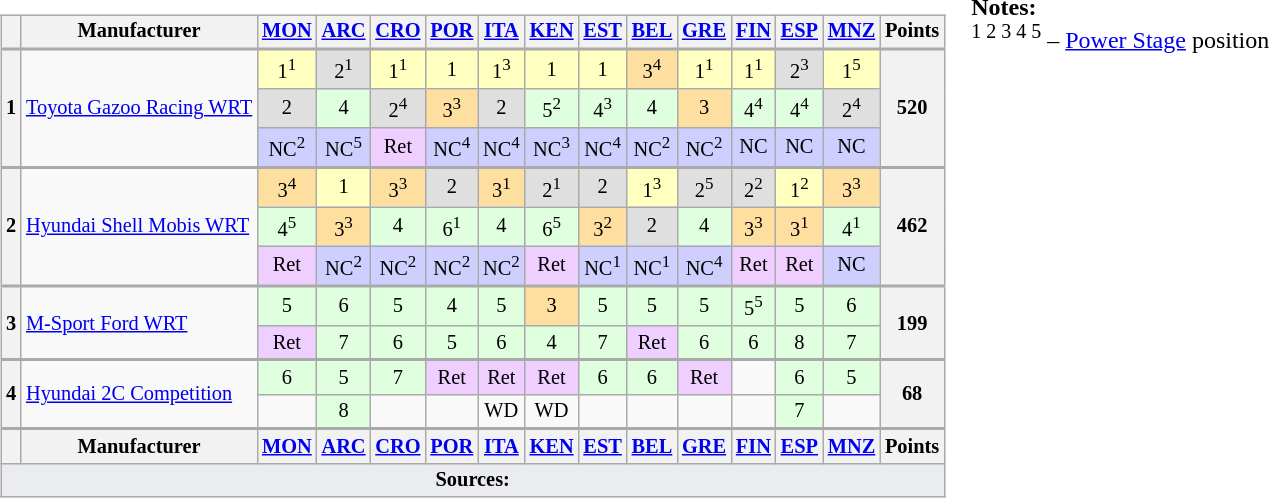<table>
<tr>
<td valign="top"><br><table class="wikitable" style="font-size: 85%; text-align: center">
<tr valign="top">
<th valign="middle"></th>
<th valign="middle">Manufacturer</th>
<th><a href='#'>MON</a><br></th>
<th><a href='#'>ARC</a><br></th>
<th><a href='#'>CRO</a><br></th>
<th><a href='#'>POR</a><br></th>
<th><a href='#'>ITA</a><br></th>
<th><a href='#'>KEN</a><br></th>
<th><a href='#'>EST</a><br></th>
<th><a href='#'>BEL</a><br></th>
<th><a href='#'>GRE</a><br></th>
<th><a href='#'>FIN</a><br></th>
<th><a href='#'>ESP</a><br></th>
<th><a href='#'>MNZ</a><br></th>
<th valign="middle">Points</th>
</tr>
<tr style="border-top:2px solid #aaaaaa">
<th rowspan="3">1</th>
<td rowspan="3" align="left" nowrap> <a href='#'>Toyota Gazoo Racing WRT</a></td>
<td style="background:#ffffbf">1<sup>1</sup></td>
<td style="background:#dfdfdf">2<sup>1</sup></td>
<td style="background:#ffffbf">1<sup>1</sup></td>
<td style="background:#ffffbf">1</td>
<td style="background:#ffffbf">1<sup>3</sup></td>
<td style="background:#ffffbf">1</td>
<td style="background:#ffffbf">1</td>
<td style="background:#ffdf9f">3<sup>4</sup></td>
<td style="background:#ffffbf">1<sup>1</sup></td>
<td style="background:#ffffbf">1<sup>1</sup></td>
<td style="background:#dfdfdf">2<sup>3</sup></td>
<td style="background:#ffffbf">1<sup>5</sup></td>
<th rowspan="3">520</th>
</tr>
<tr>
<td style="background:#dfdfdf">2</td>
<td style="background:#dfffdf">4</td>
<td style="background:#dfdfdf">2<sup>4</sup></td>
<td style="background:#ffdf9f">3<sup>3</sup></td>
<td style="background:#dfdfdf">2</td>
<td style="background:#dfffdf">5<sup>2</sup></td>
<td style="background:#dfffdf">4<sup>3</sup></td>
<td style="background:#dfffdf">4</td>
<td style="background:#ffdf9f">3</td>
<td style="background:#dfffdf">4<sup>4</sup></td>
<td style="background:#dfffdf">4<sup>4</sup></td>
<td style="background:#dfdfdf">2<sup>4</sup></td>
</tr>
<tr>
<td style="background:#cfcfff">NC<sup>2</sup></td>
<td style="background:#cfcfff">NC<sup>5</sup></td>
<td style="background:#efcfff">Ret</td>
<td style="background:#cfcfff">NC<sup>4</sup></td>
<td style="background:#cfcfff">NC<sup>4</sup></td>
<td style="background:#cfcfff">NC<sup>3</sup></td>
<td style="background:#cfcfff">NC<sup>4</sup></td>
<td style="background:#cfcfff">NC<sup>2</sup></td>
<td style="background:#cfcfff">NC<sup>2</sup></td>
<td style="background:#cfcfff">NC</td>
<td style="background:#cfcfff">NC</td>
<td style="background:#cfcfff">NC</td>
</tr>
<tr style="border-top:2px solid #aaaaaa">
<th rowspan="3">2</th>
<td rowspan="3" align="left" nowrap> <a href='#'>Hyundai Shell Mobis WRT</a></td>
<td style="background:#ffdf9f">3<sup>4</sup></td>
<td style="background:#ffffbf">1</td>
<td style="background:#ffdf9f">3<sup>3</sup></td>
<td style="background:#dfdfdf">2</td>
<td style="background:#ffdf9f">3<sup>1</sup></td>
<td style="background:#dfdfdf">2<sup>1</sup></td>
<td style="background:#dfdfdf">2</td>
<td style="background:#ffffbf">1<sup>3</sup></td>
<td style="background:#dfdfdf">2<sup>5</sup></td>
<td style="background:#dfdfdf">2<sup>2</sup></td>
<td style="background:#ffffbf">1<sup>2</sup></td>
<td style="background:#ffdf9f">3<sup>3</sup></td>
<th rowspan="3">462</th>
</tr>
<tr>
<td style="background:#dfffdf">4<sup>5</sup></td>
<td style="background:#ffdf9f">3<sup>3</sup></td>
<td style="background:#dfffdf">4</td>
<td style="background:#dfffdf">6<sup>1</sup></td>
<td style="background:#dfffdf">4</td>
<td style="background:#dfffdf">6<sup>5</sup></td>
<td style="background:#ffdf9f">3<sup>2</sup></td>
<td style="background:#dfdfdf">2</td>
<td style="background:#dfffdf">4</td>
<td style="background:#ffdf9f">3<sup>3</sup></td>
<td style="background:#ffdf9f">3<sup>1</sup></td>
<td style="background:#dfffdf">4<sup>1</sup></td>
</tr>
<tr>
<td style="background:#efcfff">Ret</td>
<td style="background:#cfcfff">NC<sup>2</sup></td>
<td style="background:#cfcfff">NC<sup>2</sup></td>
<td style="background:#cfcfff">NC<sup>2</sup></td>
<td style="background:#cfcfff">NC<sup>2</sup></td>
<td style="background:#efcfff">Ret</td>
<td style="background:#cfcfff">NC<sup>1</sup></td>
<td style="background:#cfcfff">NC<sup>1</sup></td>
<td style="background:#cfcfff">NC<sup>4</sup></td>
<td style="background:#efcfff">Ret</td>
<td style="background:#efcfff">Ret</td>
<td style="background:#cfcfff">NC</td>
</tr>
<tr style="border-top:2px solid #aaaaaa">
<th rowspan="2">3</th>
<td rowspan="2" align="left"> <a href='#'>M-Sport Ford WRT</a></td>
<td style="background:#dfffdf">5</td>
<td style="background:#dfffdf">6</td>
<td style="background:#dfffdf">5</td>
<td style="background:#dfffdf">4</td>
<td style="background:#dfffdf">5</td>
<td style="background:#ffdf9f">3</td>
<td style="background:#dfffdf">5</td>
<td style="background:#dfffdf">5</td>
<td style="background:#dfffdf">5</td>
<td style="background:#dfffdf">5<sup>5</sup></td>
<td style="background:#dfffdf">5</td>
<td style="background:#dfffdf">6</td>
<th rowspan="2">199</th>
</tr>
<tr>
<td style="background:#efcfff">Ret</td>
<td style="background:#dfffdf">7</td>
<td style="background:#dfffdf">6</td>
<td style="background:#dfffdf">5</td>
<td style="background:#dfffdf">6</td>
<td style="background:#dfffdf">4</td>
<td style="background:#dfffdf">7</td>
<td style="background:#efcfff">Ret</td>
<td style="background:#dfffdf">6</td>
<td style="background:#dfffdf">6</td>
<td style="background:#dfffdf">8</td>
<td style="background:#dfffdf">7</td>
</tr>
<tr style="border-top:2px solid #aaaaaa">
<th rowspan="2">4</th>
<td rowspan="2" align="left" nowrap> <a href='#'>Hyundai 2C Competition</a></td>
<td style="background:#dfffdf">6</td>
<td style="background:#dfffdf">5</td>
<td style="background:#dfffdf">7</td>
<td style="background:#efcfff">Ret</td>
<td style="background:#efcfff">Ret</td>
<td style="background:#efcfff">Ret</td>
<td style="background:#dfffdf">6</td>
<td style="background:#dfffdf">6</td>
<td style="background:#efcfff">Ret</td>
<td></td>
<td style="background:#dfffdf">6</td>
<td style="background:#dfffdf">5</td>
<th rowspan="2">68</th>
</tr>
<tr>
<td></td>
<td style="background:#dfffdf">8</td>
<td></td>
<td></td>
<td>WD</td>
<td>WD</td>
<td></td>
<td></td>
<td></td>
<td></td>
<td style="background:#dfffdf">7</td>
<td></td>
</tr>
<tr style="border-top:2px solid #aaaaaa">
<th valign="middle"></th>
<th valign="middle">Manufacturer</th>
<th><a href='#'>MON</a><br></th>
<th><a href='#'>ARC</a><br></th>
<th><a href='#'>CRO</a><br></th>
<th><a href='#'>POR</a><br></th>
<th><a href='#'>ITA</a><br></th>
<th><a href='#'>KEN</a><br></th>
<th><a href='#'>EST</a><br></th>
<th><a href='#'>BEL</a><br></th>
<th><a href='#'>GRE</a><br></th>
<th><a href='#'>FIN</a><br></th>
<th><a href='#'>ESP</a><br></th>
<th><a href='#'>MNZ</a><br></th>
<th valign="middle">Points</th>
</tr>
<tr>
<td colspan="16" style="background-color:#EAECF0;text-align:center"><strong>Sources:</strong></td>
</tr>
</table>
</td>
<td valign="top"><br>
<span><strong>Notes:</strong><br><sup>1 2 3 4 5</sup> – <a href='#'>Power Stage</a> position</span></td>
</tr>
</table>
